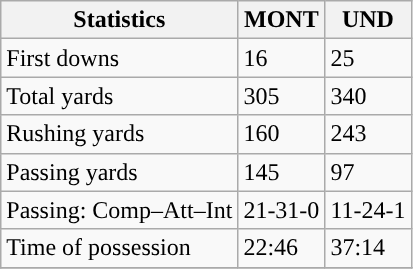<table class="wikitable" style="float: left;">
<tr>
<th>Statistics</th>
<th>MONT</th>
<th>UND</th>
</tr>
<tr>
<td>First downs</td>
<td>16</td>
<td>25</td>
</tr>
<tr>
<td>Total yards</td>
<td>305</td>
<td>340</td>
</tr>
<tr>
<td>Rushing yards</td>
<td>160</td>
<td>243</td>
</tr>
<tr>
<td>Passing yards</td>
<td>145</td>
<td>97</td>
</tr>
<tr>
<td>Passing: Comp–Att–Int</td>
<td>21-31-0</td>
<td>11-24-1</td>
</tr>
<tr>
<td>Time of possession</td>
<td>22:46</td>
<td>37:14</td>
</tr>
<tr>
</tr>
</table>
